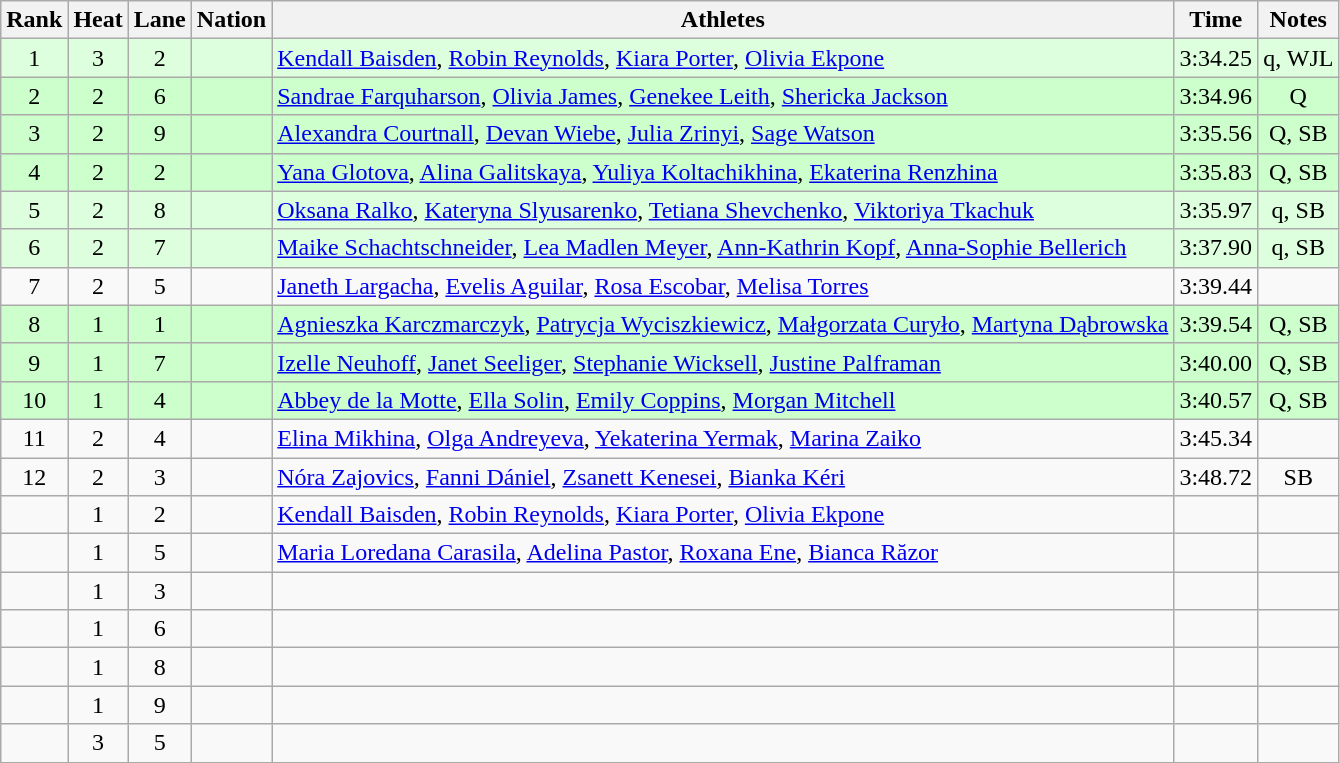<table class="wikitable sortable" style="text-align:center">
<tr>
<th>Rank</th>
<th>Heat</th>
<th>Lane</th>
<th>Nation</th>
<th>Athletes</th>
<th>Time</th>
<th>Notes</th>
</tr>
<tr bgcolor=ddffdd>
<td>1</td>
<td>3</td>
<td>2</td>
<td align=left></td>
<td align=left><a href='#'>Kendall Baisden</a>, <a href='#'>Robin Reynolds</a>, <a href='#'>Kiara Porter</a>, <a href='#'>Olivia Ekpone</a></td>
<td>3:34.25</td>
<td>q, WJL</td>
</tr>
<tr bgcolor=ccffcc>
<td>2</td>
<td>2</td>
<td>6</td>
<td align=left></td>
<td align=left><a href='#'>Sandrae Farquharson</a>, <a href='#'>Olivia James</a>, <a href='#'>Genekee Leith</a>, <a href='#'>Shericka Jackson</a></td>
<td>3:34.96</td>
<td>Q</td>
</tr>
<tr bgcolor=ccffcc>
<td>3</td>
<td>2</td>
<td>9</td>
<td align=left></td>
<td align=left><a href='#'>Alexandra Courtnall</a>, <a href='#'>Devan Wiebe</a>, <a href='#'>Julia Zrinyi</a>, <a href='#'>Sage Watson</a></td>
<td>3:35.56</td>
<td>Q, SB</td>
</tr>
<tr bgcolor=ccffcc>
<td>4</td>
<td>2</td>
<td>2</td>
<td align=left></td>
<td align=left><a href='#'>Yana Glotova</a>, <a href='#'>Alina Galitskaya</a>, <a href='#'>Yuliya Koltachikhina</a>, <a href='#'>Ekaterina Renzhina</a></td>
<td>3:35.83</td>
<td>Q, SB</td>
</tr>
<tr bgcolor=ddffdd>
<td>5</td>
<td>2</td>
<td>8</td>
<td align=left></td>
<td align=left><a href='#'>Oksana Ralko</a>, <a href='#'>Kateryna Slyusarenko</a>, <a href='#'>Tetiana Shevchenko</a>, <a href='#'>Viktoriya Tkachuk</a></td>
<td>3:35.97</td>
<td>q, SB</td>
</tr>
<tr bgcolor=ddffdd>
<td>6</td>
<td>2</td>
<td>7</td>
<td align=left></td>
<td align=left><a href='#'>Maike Schachtschneider</a>, <a href='#'>Lea Madlen Meyer</a>, <a href='#'>Ann-Kathrin Kopf</a>, <a href='#'>Anna-Sophie Bellerich</a></td>
<td>3:37.90</td>
<td>q, SB</td>
</tr>
<tr>
<td>7</td>
<td>2</td>
<td>5</td>
<td align=left></td>
<td align=left><a href='#'>Janeth Largacha</a>, <a href='#'>Evelis Aguilar</a>, <a href='#'>Rosa Escobar</a>, <a href='#'>Melisa Torres</a></td>
<td>3:39.44</td>
<td></td>
</tr>
<tr bgcolor=ccffcc>
<td>8</td>
<td>1</td>
<td>1</td>
<td align=left></td>
<td align=left><a href='#'>Agnieszka Karczmarczyk</a>, <a href='#'>Patrycja Wyciszkiewicz</a>, <a href='#'>Małgorzata Curyło</a>, <a href='#'>Martyna Dąbrowska</a></td>
<td>3:39.54</td>
<td>Q, SB</td>
</tr>
<tr bgcolor=ccffcc>
<td>9</td>
<td>1</td>
<td>7</td>
<td align=left></td>
<td align=left><a href='#'>Izelle Neuhoff</a>, <a href='#'>Janet Seeliger</a>, <a href='#'>Stephanie Wicksell</a>, <a href='#'>Justine Palframan</a></td>
<td>3:40.00</td>
<td>Q, SB</td>
</tr>
<tr bgcolor=ccffcc>
<td>10</td>
<td>1</td>
<td>4</td>
<td align=left></td>
<td align=left><a href='#'>Abbey de la Motte</a>, <a href='#'>Ella Solin</a>, <a href='#'>Emily Coppins</a>, <a href='#'>Morgan Mitchell</a></td>
<td>3:40.57</td>
<td>Q, SB</td>
</tr>
<tr>
<td>11</td>
<td>2</td>
<td>4</td>
<td align=left></td>
<td align=left><a href='#'>Elina Mikhina</a>, <a href='#'>Olga Andreyeva</a>, <a href='#'>Yekaterina Yermak</a>, <a href='#'>Marina Zaiko</a></td>
<td>3:45.34</td>
<td></td>
</tr>
<tr>
<td>12</td>
<td>2</td>
<td>3</td>
<td align=left></td>
<td align=left><a href='#'>Nóra Zajovics</a>, <a href='#'>Fanni Dániel</a>, <a href='#'>Zsanett Kenesei</a>, <a href='#'>Bianka Kéri</a></td>
<td>3:48.72</td>
<td>SB</td>
</tr>
<tr>
<td></td>
<td>1</td>
<td>2</td>
<td align=left></td>
<td align=left><a href='#'>Kendall Baisden</a>, <a href='#'>Robin Reynolds</a>, <a href='#'>Kiara Porter</a>, <a href='#'>Olivia Ekpone</a></td>
<td></td>
<td></td>
</tr>
<tr>
<td></td>
<td>1</td>
<td>5</td>
<td align=left></td>
<td align=left><a href='#'>Maria Loredana Carasila</a>, <a href='#'>Adelina Pastor</a>, <a href='#'>Roxana Ene</a>, <a href='#'>Bianca Răzor</a></td>
<td></td>
<td></td>
</tr>
<tr>
<td></td>
<td>1</td>
<td>3</td>
<td align=left></td>
<td align=left></td>
<td></td>
<td></td>
</tr>
<tr>
<td></td>
<td>1</td>
<td>6</td>
<td align=left></td>
<td align=left></td>
<td></td>
<td></td>
</tr>
<tr>
<td></td>
<td>1</td>
<td>8</td>
<td align=left></td>
<td align=left></td>
<td></td>
<td></td>
</tr>
<tr>
<td></td>
<td>1</td>
<td>9</td>
<td align=left></td>
<td align=left></td>
<td></td>
<td></td>
</tr>
<tr>
<td></td>
<td>3</td>
<td>5</td>
<td align=left></td>
<td align=left></td>
<td></td>
<td></td>
</tr>
</table>
